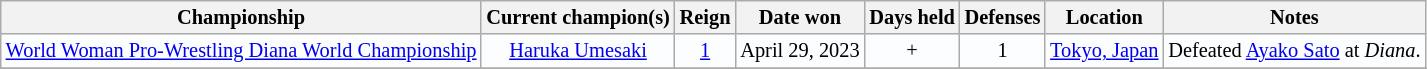<table class="wikitable" style="text-align:center; background:#fcfdff; font-size:85%;">
<tr>
<th>Championship</th>
<th>Current champion(s)</th>
<th>Reign</th>
<th>Date won</th>
<th>Days held</th>
<th>Defenses</th>
<th>Location</th>
<th>Notes</th>
</tr>
<tr>
<td><a href='#'>World Woman Pro-Wrestling Diana World Championship</a></td>
<td><a href='#'>Haruka Umesaki</a></td>
<td><a href='#'>1</a></td>
<td>April 29, 2023</td>
<td>+</td>
<td>1</td>
<td><a href='#'>Tokyo, Japan</a></td>
<td align=left>Defeated <a href='#'>Ayako Sato</a> at <em>Diana</em>.</td>
</tr>
<tr>
</tr>
</table>
